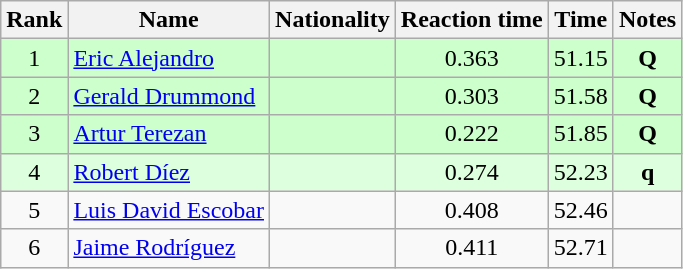<table class="wikitable sortable" style="text-align:center">
<tr>
<th>Rank</th>
<th>Name</th>
<th>Nationality</th>
<th>Reaction time</th>
<th>Time</th>
<th>Notes</th>
</tr>
<tr bgcolor=ccffcc>
<td>1</td>
<td align=left><a href='#'>Eric Alejandro</a></td>
<td align=left></td>
<td>0.363</td>
<td>51.15</td>
<td><strong>Q</strong></td>
</tr>
<tr bgcolor=ccffcc>
<td>2</td>
<td align=left><a href='#'>Gerald Drummond</a></td>
<td align=left></td>
<td>0.303</td>
<td>51.58</td>
<td><strong>Q</strong></td>
</tr>
<tr bgcolor=ccffcc>
<td>3</td>
<td align=left><a href='#'>Artur Terezan</a></td>
<td align=left></td>
<td>0.222</td>
<td>51.85</td>
<td><strong>Q</strong></td>
</tr>
<tr bgcolor=ddffdd>
<td>4</td>
<td align=left><a href='#'>Robert Díez</a></td>
<td align=left></td>
<td>0.274</td>
<td>52.23</td>
<td><strong>q</strong></td>
</tr>
<tr>
<td>5</td>
<td align=left><a href='#'>Luis David Escobar</a></td>
<td align=left></td>
<td>0.408</td>
<td>52.46</td>
<td></td>
</tr>
<tr>
<td>6</td>
<td align=left><a href='#'>Jaime Rodríguez</a></td>
<td align=left></td>
<td>0.411</td>
<td>52.71</td>
<td></td>
</tr>
</table>
